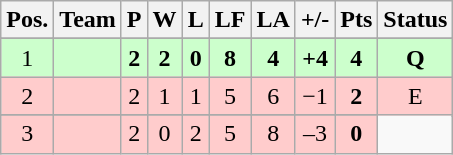<table class="wikitable" style="text-align:center; margin: 1em auto 1em auto, align:left">
<tr>
<th>Pos.</th>
<th>Team</th>
<th>P</th>
<th>W</th>
<th>L</th>
<th>LF</th>
<th>LA</th>
<th>+/-</th>
<th>Pts</th>
<th>Status</th>
</tr>
<tr>
</tr>
<tr style="background-color:#ccffcc">
<td>1</td>
<td style="text-align:left;"></td>
<td><strong>2</strong></td>
<td><strong>2</strong></td>
<td><strong>0</strong></td>
<td><strong>8</strong></td>
<td><strong>4</strong></td>
<td><strong>+4</strong></td>
<td><strong>4</strong></td>
<td><strong>Q</strong></td>
</tr>
<tr style="background-color:#FFCCCC">
<td>2</td>
<td style="text-align:left;"></td>
<td>2</td>
<td>1</td>
<td>1</td>
<td>5</td>
<td>6</td>
<td>−1</td>
<td><strong>2</strong></td>
<td rowspan=2>E</td>
</tr>
<tr>
</tr>
<tr style="background-color:#FFCCCC">
<td>3</td>
<td style="text-align:left;"></td>
<td>2</td>
<td>0</td>
<td>2</td>
<td>5</td>
<td>8</td>
<td>–3</td>
<td><strong>0</strong></td>
</tr>
</table>
